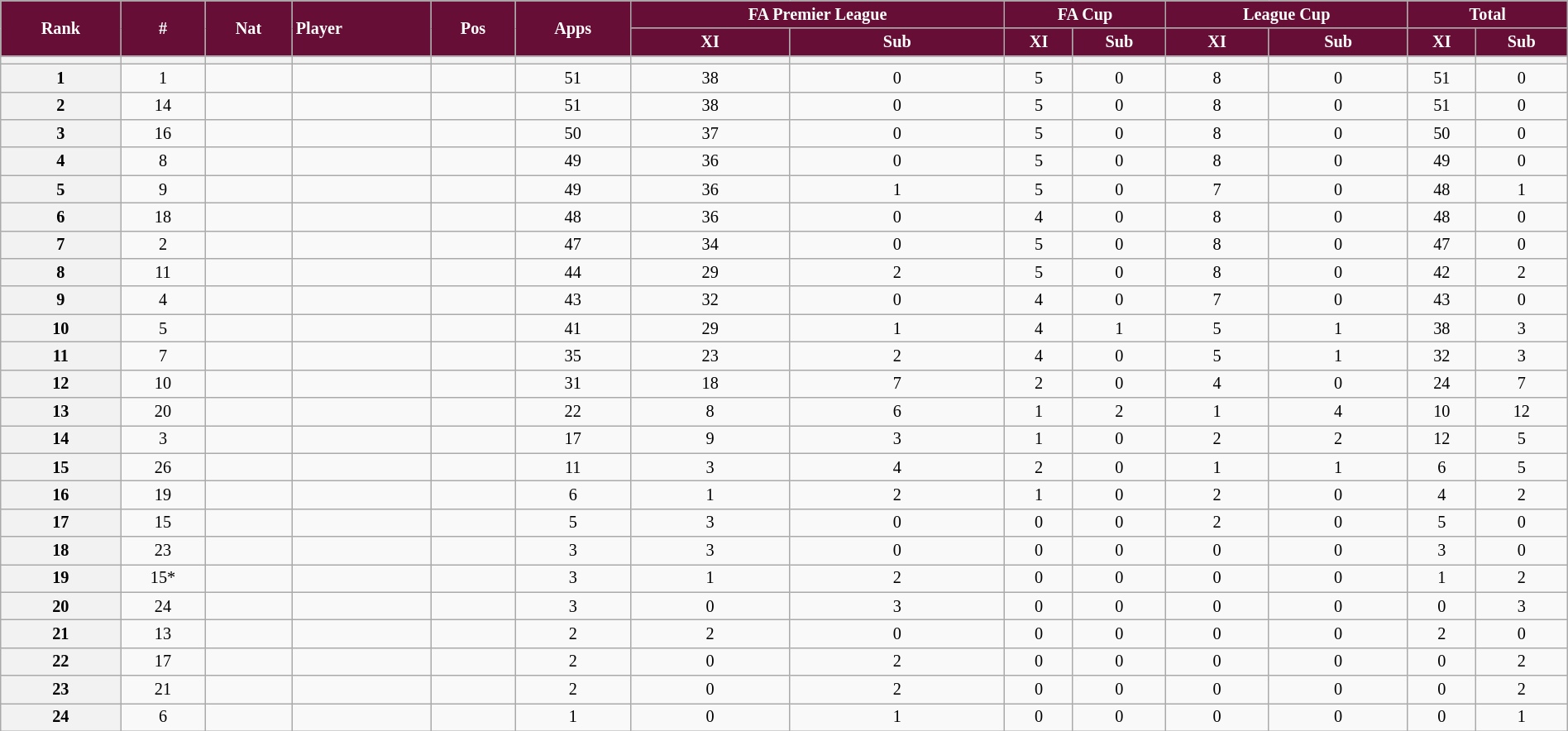<table class="wikitable sortable" style="text-align:center; font-size:84.5%; width:100%;">
<tr>
<th rowspan="2"; style="background:#670E36; color:#FFFFFF; text-align:center;">Rank</th>
<th rowspan="2"; style="background:#670E36; color:#FFFFFF; text-align:center;">#</th>
<th rowspan="2"; style="background:#670E36; color:#FFFFFF; text-align:center;">Nat</th>
<th rowspan="2"; style="background:#670E36; color:#FFFFFF; text-align:left;">Player</th>
<th rowspan="2"; style="background:#670E36; color:#FFFFFF; text-align:center;">Pos</th>
<th rowspan="2"; style="background:#670E36; color:#FFFFFF; text-align:center;">Apps</th>
<th colspan="2"; style="background:#670E36; color:#FFFFFF; text-align:center;">FA Premier League</th>
<th colspan="2"; style="background:#670E36; color:#FFFFFF; text-align:center;">FA Cup</th>
<th colspan="2"; style="background:#670E36; color:#FFFFFF; text-align:center;">League Cup</th>
<th colspan="2"; style="background:#670E36; color:#FFFFFF; text-align:center;">Total</th>
</tr>
<tr>
<th style="background:#670E36; color:#FFFFFF; text-align:center;">XI</th>
<th style="background:#670E36; color:#FFFFFF; text-align:center;">Sub</th>
<th style="background:#670E36; color:#FFFFFF; text-align:center;">XI</th>
<th style="background:#670E36; color:#FFFFFF; text-align:center;">Sub</th>
<th style="background:#670E36; color:#FFFFFF; text-align:center;">XI</th>
<th style="background:#670E36; color:#FFFFFF; text-align:center;">Sub</th>
<th style="background:#670E36; color:#FFFFFF; text-align:center;">XI</th>
<th style="background:#670E36; color:#FFFFFF; text-align:center;">Sub</th>
</tr>
<tr>
<th></th>
<th></th>
<th></th>
<th></th>
<th></th>
<th></th>
<th></th>
<th></th>
<th></th>
<th></th>
<th></th>
<th></th>
<th></th>
<th></th>
</tr>
<tr>
<th>1</th>
<td>1</td>
<td></td>
<td style="text-align:left;"></td>
<td></td>
<td>51</td>
<td>38</td>
<td>0</td>
<td>5</td>
<td>0</td>
<td>8</td>
<td>0</td>
<td>51</td>
<td>0</td>
</tr>
<tr>
<th>2</th>
<td>14</td>
<td></td>
<td style="text-align:left;"></td>
<td></td>
<td>51</td>
<td>38</td>
<td>0</td>
<td>5</td>
<td>0</td>
<td>8</td>
<td>0</td>
<td>51</td>
<td>0</td>
</tr>
<tr>
<th>3</th>
<td>16</td>
<td></td>
<td style="text-align:left;"></td>
<td></td>
<td>50</td>
<td>37</td>
<td>0</td>
<td>5</td>
<td>0</td>
<td>8</td>
<td>0</td>
<td>50</td>
<td>0</td>
</tr>
<tr>
<th>4</th>
<td>8</td>
<td></td>
<td style="text-align:left;"></td>
<td></td>
<td>49</td>
<td>36</td>
<td>0</td>
<td>5</td>
<td>0</td>
<td>8</td>
<td>0</td>
<td>49</td>
<td>0</td>
</tr>
<tr>
<th>5</th>
<td>9</td>
<td></td>
<td style="text-align:left;"></td>
<td></td>
<td>49</td>
<td>36</td>
<td>1</td>
<td>5</td>
<td>0</td>
<td>7</td>
<td>0</td>
<td>48</td>
<td>1</td>
</tr>
<tr>
<th>6</th>
<td>18</td>
<td></td>
<td style="text-align:left;"></td>
<td></td>
<td>48</td>
<td>36</td>
<td>0</td>
<td>4</td>
<td>0</td>
<td>8</td>
<td>0</td>
<td>48</td>
<td>0</td>
</tr>
<tr>
<th>7</th>
<td>2</td>
<td></td>
<td style="text-align:left;"></td>
<td></td>
<td>47</td>
<td>34</td>
<td>0</td>
<td>5</td>
<td>0</td>
<td>8</td>
<td>0</td>
<td>47</td>
<td>0</td>
</tr>
<tr>
<th>8</th>
<td>11</td>
<td></td>
<td style="text-align:left;"></td>
<td></td>
<td>44</td>
<td>29</td>
<td>2</td>
<td>5</td>
<td>0</td>
<td>8</td>
<td>0</td>
<td>42</td>
<td>2</td>
</tr>
<tr>
<th>9</th>
<td>4</td>
<td></td>
<td style="text-align:left;"></td>
<td></td>
<td>43</td>
<td>32</td>
<td>0</td>
<td>4</td>
<td>0</td>
<td>7</td>
<td>0</td>
<td>43</td>
<td>0</td>
</tr>
<tr>
<th>10</th>
<td>5</td>
<td></td>
<td style="text-align:left;"></td>
<td></td>
<td>41</td>
<td>29</td>
<td>1</td>
<td>4</td>
<td>1</td>
<td>5</td>
<td>1</td>
<td>38</td>
<td>3</td>
</tr>
<tr>
<th>11</th>
<td>7</td>
<td></td>
<td style="text-align:left;"></td>
<td></td>
<td>35</td>
<td>23</td>
<td>2</td>
<td>4</td>
<td>0</td>
<td>5</td>
<td>1</td>
<td>32</td>
<td>3</td>
</tr>
<tr>
<th>12</th>
<td>10</td>
<td></td>
<td style="text-align:left;"></td>
<td></td>
<td>31</td>
<td>18</td>
<td>7</td>
<td>2</td>
<td>0</td>
<td>4</td>
<td>0</td>
<td>24</td>
<td>7</td>
</tr>
<tr>
<th>13</th>
<td>20</td>
<td></td>
<td style="text-align:left;"></td>
<td></td>
<td>22</td>
<td>8</td>
<td>6</td>
<td>1</td>
<td>2</td>
<td>1</td>
<td>4</td>
<td>10</td>
<td>12</td>
</tr>
<tr>
<th>14</th>
<td>3</td>
<td></td>
<td style="text-align:left;"></td>
<td></td>
<td>17</td>
<td>9</td>
<td>3</td>
<td>1</td>
<td>0</td>
<td>2</td>
<td>2</td>
<td>12</td>
<td>5</td>
</tr>
<tr>
<th>15</th>
<td>26</td>
<td></td>
<td style="text-align:left;"></td>
<td></td>
<td>11</td>
<td>3</td>
<td>4</td>
<td>2</td>
<td>0</td>
<td>1</td>
<td>1</td>
<td>6</td>
<td>5</td>
</tr>
<tr>
<th>16</th>
<td>19</td>
<td></td>
<td style="text-align:left;"></td>
<td></td>
<td>6</td>
<td>1</td>
<td>2</td>
<td>1</td>
<td>0</td>
<td>2</td>
<td>0</td>
<td>4</td>
<td>2</td>
</tr>
<tr>
<th>17</th>
<td>15</td>
<td></td>
<td style="text-align:left;"></td>
<td></td>
<td>5</td>
<td>3</td>
<td>0</td>
<td>0</td>
<td>0</td>
<td>2</td>
<td>0</td>
<td>5</td>
<td>0</td>
</tr>
<tr>
<th>18</th>
<td>23</td>
<td></td>
<td style="text-align:left;"></td>
<td></td>
<td>3</td>
<td>3</td>
<td>0</td>
<td>0</td>
<td>0</td>
<td>0</td>
<td>0</td>
<td>3</td>
<td>0</td>
</tr>
<tr>
<th>19</th>
<td>15*</td>
<td></td>
<td style="text-align:left;"></td>
<td></td>
<td>3</td>
<td>1</td>
<td>2</td>
<td>0</td>
<td>0</td>
<td>0</td>
<td>0</td>
<td>1</td>
<td>2</td>
</tr>
<tr>
<th>20</th>
<td>24</td>
<td></td>
<td style="text-align:left;"></td>
<td></td>
<td>3</td>
<td>0</td>
<td>3</td>
<td>0</td>
<td>0</td>
<td>0</td>
<td>0</td>
<td>0</td>
<td>3</td>
</tr>
<tr>
<th>21</th>
<td>13</td>
<td></td>
<td style="text-align:left;"></td>
<td></td>
<td>2</td>
<td>2</td>
<td>0</td>
<td>0</td>
<td>0</td>
<td>0</td>
<td>0</td>
<td>2</td>
<td>0</td>
</tr>
<tr>
<th>22</th>
<td>17</td>
<td></td>
<td style="text-align:left;"></td>
<td></td>
<td>2</td>
<td>0</td>
<td>2</td>
<td>0</td>
<td>0</td>
<td>0</td>
<td>0</td>
<td>0</td>
<td>2</td>
</tr>
<tr>
<th>23</th>
<td>21</td>
<td></td>
<td style="text-align:left;"></td>
<td></td>
<td>2</td>
<td>0</td>
<td>2</td>
<td>0</td>
<td>0</td>
<td>0</td>
<td>0</td>
<td>0</td>
<td>2</td>
</tr>
<tr>
<th>24</th>
<td>6</td>
<td></td>
<td style="text-align:left;"></td>
<td></td>
<td>1</td>
<td>0</td>
<td>1</td>
<td>0</td>
<td>0</td>
<td>0</td>
<td>0</td>
<td>0</td>
<td>1</td>
</tr>
</table>
